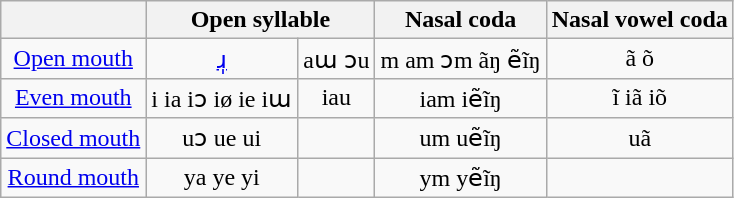<table class="wikitable" border="1" style="text-align:center">
<tr>
<th></th>
<th colspan="2">Open syllable</th>
<th>Nasal coda</th>
<th>Nasal vowel coda</th>
</tr>
<tr>
<td><a href='#'>Open mouth</a></td>
<td><a href='#'>ɹ̩</a>       </td>
<td>aɯ  ɔu</td>
<td>m am ɔm ãŋ ẽĩŋ</td>
<td>ã õ</td>
</tr>
<tr>
<td><a href='#'>Even mouth</a></td>
<td>i ia iɔ iø ie iɯ</td>
<td>iau</td>
<td>iam		iẽĩŋ</td>
<td>ĩ iã iõ</td>
</tr>
<tr>
<td><a href='#'>Closed mouth</a></td>
<td> uɔ ue ui</td>
<td></td>
<td>um 		 uẽĩŋ</td>
<td>uã</td>
</tr>
<tr>
<td><a href='#'>Round mouth</a></td>
<td> ya ye yi</td>
<td></td>
<td>ym 		yẽĩŋ</td>
<td></td>
</tr>
</table>
